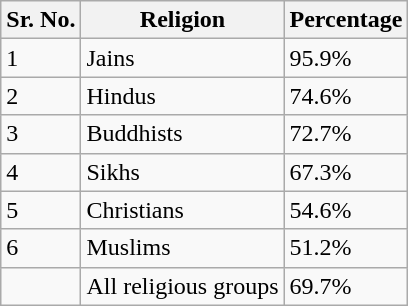<table class="wikitable sortable">
<tr>
<th>Sr. No.</th>
<th>Religion</th>
<th>Percentage</th>
</tr>
<tr>
<td>1</td>
<td>Jains</td>
<td>95.9%</td>
</tr>
<tr>
<td>2</td>
<td>Hindus</td>
<td>74.6%</td>
</tr>
<tr>
<td>3</td>
<td>Buddhists</td>
<td>72.7%</td>
</tr>
<tr>
<td>4</td>
<td>Sikhs</td>
<td>67.3%</td>
</tr>
<tr>
<td>5</td>
<td>Christians</td>
<td>54.6%</td>
</tr>
<tr>
<td>6</td>
<td>Muslims</td>
<td>51.2%</td>
</tr>
<tr>
<td></td>
<td>All religious groups</td>
<td>69.7%</td>
</tr>
</table>
